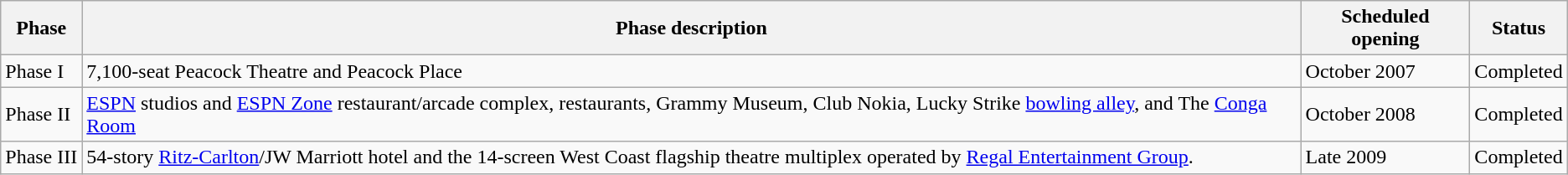<table class="wikitable">
<tr>
<th>Phase</th>
<th>Phase description</th>
<th>Scheduled opening</th>
<th>Status</th>
</tr>
<tr>
<td>Phase I</td>
<td>7,100-seat Peacock Theatre and Peacock Place</td>
<td>October 2007</td>
<td>Completed</td>
</tr>
<tr>
<td>Phase II</td>
<td><a href='#'>ESPN</a> studios and <a href='#'>ESPN Zone</a> restaurant/arcade complex, restaurants, Grammy Museum, Club Nokia, Lucky Strike <a href='#'>bowling alley</a>, and The <a href='#'>Conga Room</a></td>
<td>October 2008</td>
<td>Completed</td>
</tr>
<tr>
<td>Phase III</td>
<td>54-story <a href='#'>Ritz-Carlton</a>/JW Marriott hotel and the 14-screen West Coast flagship theatre multiplex operated by <a href='#'>Regal Entertainment Group</a>.</td>
<td>Late 2009</td>
<td>Completed</td>
</tr>
</table>
